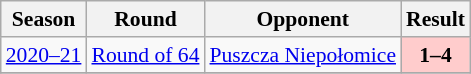<table class=wikitable style="font-size: 90%; style="width: 70%; text-align:center">
<tr>
<th>Season</th>
<th>Round</th>
<th>Opponent</th>
<th>Result</th>
</tr>
<tr>
<td><a href='#'>2020–21</a></td>
<td><a href='#'>Round of 64</a></td>
<td><a href='#'>Puszcza Niepołomice</a></td>
<td align="center" style="background:#FFCCCC;"><strong>1–4</strong></td>
</tr>
<tr>
</tr>
</table>
